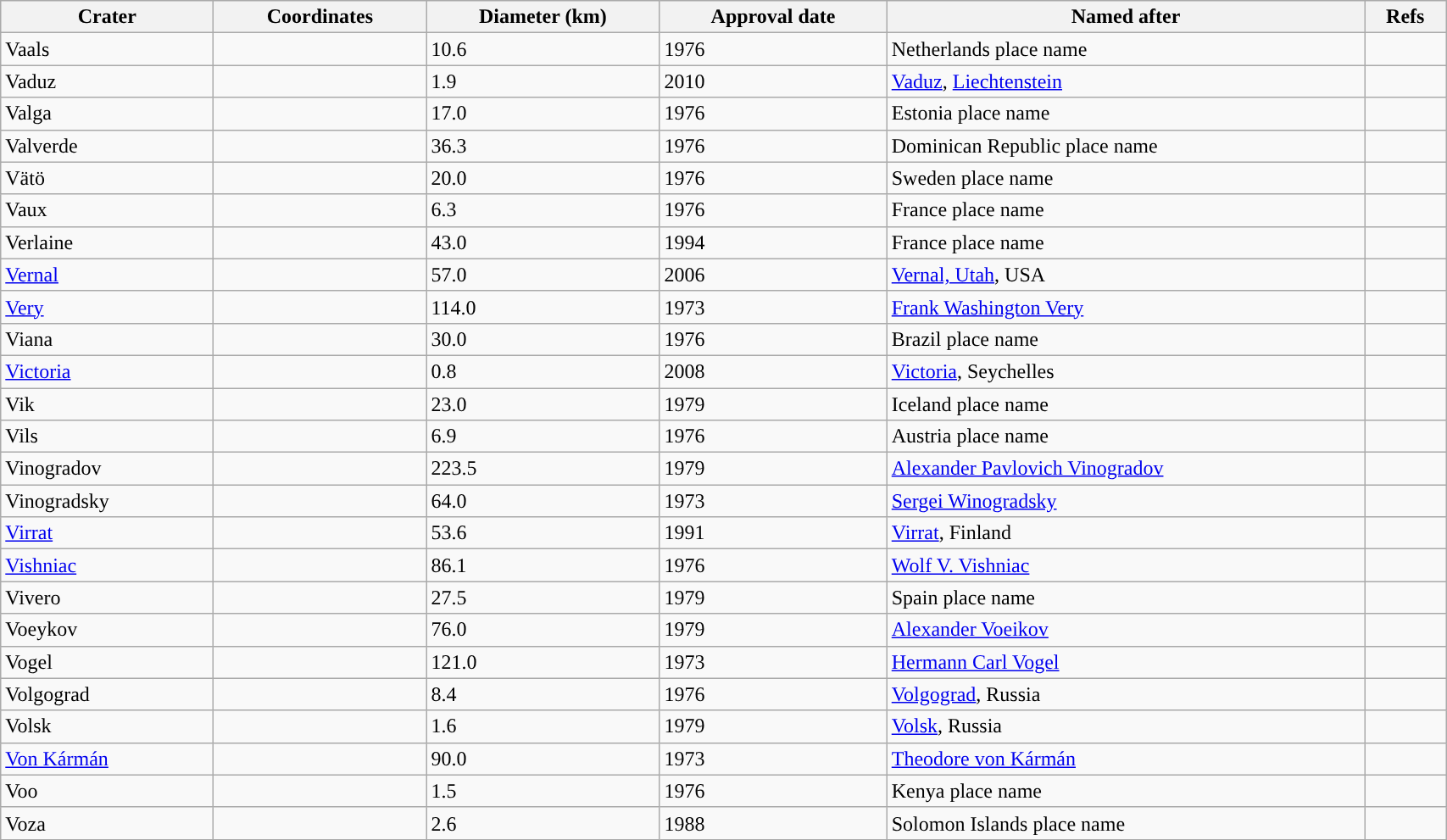<table class="wikitable" style="min-width: 90%;">
<tr>
<th style="width:10em">Crater</th>
<th style="width:10em">Coordinates</th>
<th>Diameter (km)</th>
<th>Approval date</th>
<th>Named after</th>
<th>Refs</th>
</tr>
<tr id="Vaals">
<td>Vaals</td>
<td></td>
<td>10.6</td>
<td>1976</td>
<td>Netherlands place name</td>
<td></td>
</tr>
<tr id="Vaduz">
<td>Vaduz</td>
<td></td>
<td>1.9</td>
<td>2010</td>
<td><a href='#'>Vaduz</a>, <a href='#'>Liechtenstein</a></td>
<td></td>
</tr>
<tr id="Valga">
<td>Valga</td>
<td></td>
<td>17.0</td>
<td>1976</td>
<td>Estonia place name</td>
<td></td>
</tr>
<tr id="Valverde">
<td>Valverde</td>
<td></td>
<td>36.3</td>
<td>1976</td>
<td>Dominican Republic place name</td>
<td></td>
</tr>
<tr id="Vato">
<td>Vätö</td>
<td></td>
<td>20.0</td>
<td>1976</td>
<td>Sweden place name</td>
<td></td>
</tr>
<tr id="Vaux">
<td>Vaux</td>
<td></td>
<td>6.3</td>
<td>1976</td>
<td>France place name</td>
<td></td>
</tr>
<tr id="Verlaine">
<td>Verlaine</td>
<td></td>
<td>43.0</td>
<td>1994</td>
<td>France place name</td>
<td></td>
</tr>
<tr id="Vernal">
<td><a href='#'>Vernal</a></td>
<td></td>
<td>57.0</td>
<td>2006</td>
<td><a href='#'>Vernal, Utah</a>, USA</td>
<td></td>
</tr>
<tr id="Very">
<td><a href='#'>Very</a></td>
<td></td>
<td>114.0</td>
<td>1973</td>
<td><a href='#'>Frank Washington Very</a></td>
<td></td>
</tr>
<tr id="Viana">
<td>Viana</td>
<td></td>
<td>30.0</td>
<td>1976</td>
<td>Brazil place name</td>
<td></td>
</tr>
<tr id="Victoria">
<td><a href='#'>Victoria</a></td>
<td></td>
<td>0.8</td>
<td>2008</td>
<td><a href='#'>Victoria</a>, Seychelles</td>
<td></td>
</tr>
<tr id="Vik">
<td>Vik</td>
<td></td>
<td>23.0</td>
<td>1979</td>
<td>Iceland place name</td>
<td></td>
</tr>
<tr id="Vils">
<td>Vils</td>
<td></td>
<td>6.9</td>
<td>1976</td>
<td>Austria place name</td>
<td></td>
</tr>
<tr id="Vinogradov">
<td>Vinogradov</td>
<td></td>
<td>223.5</td>
<td>1979</td>
<td><a href='#'>Alexander Pavlovich Vinogradov</a></td>
<td></td>
</tr>
<tr id="Vinogradsky">
<td>Vinogradsky</td>
<td></td>
<td>64.0</td>
<td>1973</td>
<td><a href='#'>Sergei Winogradsky</a></td>
<td></td>
</tr>
<tr id="Virrat">
<td><a href='#'>Virrat</a></td>
<td></td>
<td>53.6</td>
<td>1991</td>
<td><a href='#'>Virrat</a>, Finland</td>
<td></td>
</tr>
<tr id="Vishniac">
<td><a href='#'>Vishniac</a></td>
<td></td>
<td>86.1</td>
<td>1976</td>
<td><a href='#'>Wolf V. Vishniac</a></td>
<td></td>
</tr>
<tr id="Vivero">
<td>Vivero</td>
<td></td>
<td>27.5</td>
<td>1979</td>
<td>Spain place name</td>
<td></td>
</tr>
<tr id="Voeykov">
<td>Voeykov</td>
<td></td>
<td>76.0</td>
<td>1979</td>
<td><a href='#'>Alexander Voeikov</a></td>
<td></td>
</tr>
<tr id="Vogel">
<td>Vogel</td>
<td></td>
<td>121.0</td>
<td>1973</td>
<td><a href='#'>Hermann Carl Vogel</a></td>
<td></td>
</tr>
<tr id="Volgograd">
<td>Volgograd</td>
<td></td>
<td>8.4</td>
<td>1976</td>
<td><a href='#'>Volgograd</a>, Russia</td>
<td></td>
</tr>
<tr id="Vol">
<td>Volsk</td>
<td></td>
<td>1.6</td>
<td>1979</td>
<td><a href='#'>Volsk</a>, Russia</td>
<td></td>
</tr>
<tr id="Von Karman">
<td><a href='#'>Von Kármán</a></td>
<td></td>
<td>90.0</td>
<td>1973</td>
<td><a href='#'>Theodore von Kármán</a></td>
<td></td>
</tr>
<tr id="Voo">
<td>Voo</td>
<td></td>
<td>1.5</td>
<td>1976</td>
<td>Kenya place name</td>
<td></td>
</tr>
<tr id="Voza">
<td>Voza</td>
<td></td>
<td>2.6</td>
<td>1988</td>
<td>Solomon Islands place name</td>
<td></td>
</tr>
</table>
